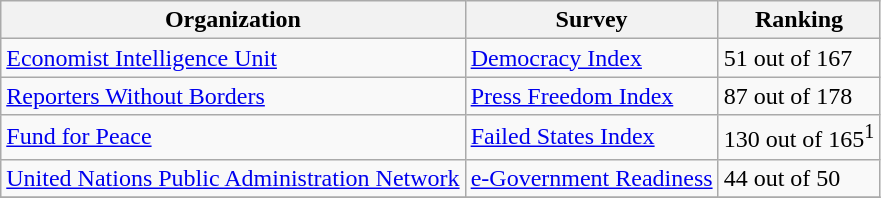<table class="wikitable">
<tr>
<th>Organization</th>
<th>Survey</th>
<th>Ranking</th>
</tr>
<tr>
<td><a href='#'>Economist Intelligence Unit</a></td>
<td><a href='#'>Democracy Index</a></td>
<td>51 out of 167</td>
</tr>
<tr>
<td><a href='#'>Reporters Without Borders</a></td>
<td><a href='#'>Press Freedom Index</a></td>
<td>87 out of 178</td>
</tr>
<tr>
<td><a href='#'>Fund for Peace</a></td>
<td><a href='#'>Failed States Index</a></td>
<td>130 out of 165<sup>1</sup></td>
</tr>
<tr>
<td><a href='#'>United Nations Public Administration Network</a></td>
<td><a href='#'>e-Government Readiness</a></td>
<td>44 out of 50</td>
</tr>
<tr>
</tr>
</table>
